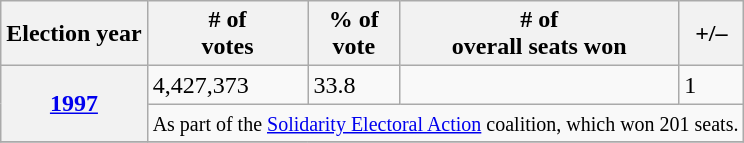<table class=wikitable>
<tr>
<th>Election year</th>
<th># of<br>votes</th>
<th>% of<br>vote</th>
<th># of<br>overall seats won</th>
<th>+/–</th>
</tr>
<tr>
<th rowspan="2"><a href='#'>1997</a></th>
<td>4,427,373</td>
<td>33.8</td>
<td></td>
<td> 1</td>
</tr>
<tr>
<td colspan=7><small>As part of the <a href='#'>Solidarity Electoral Action</a> coalition, which won 201 seats.</small></td>
</tr>
<tr>
</tr>
</table>
